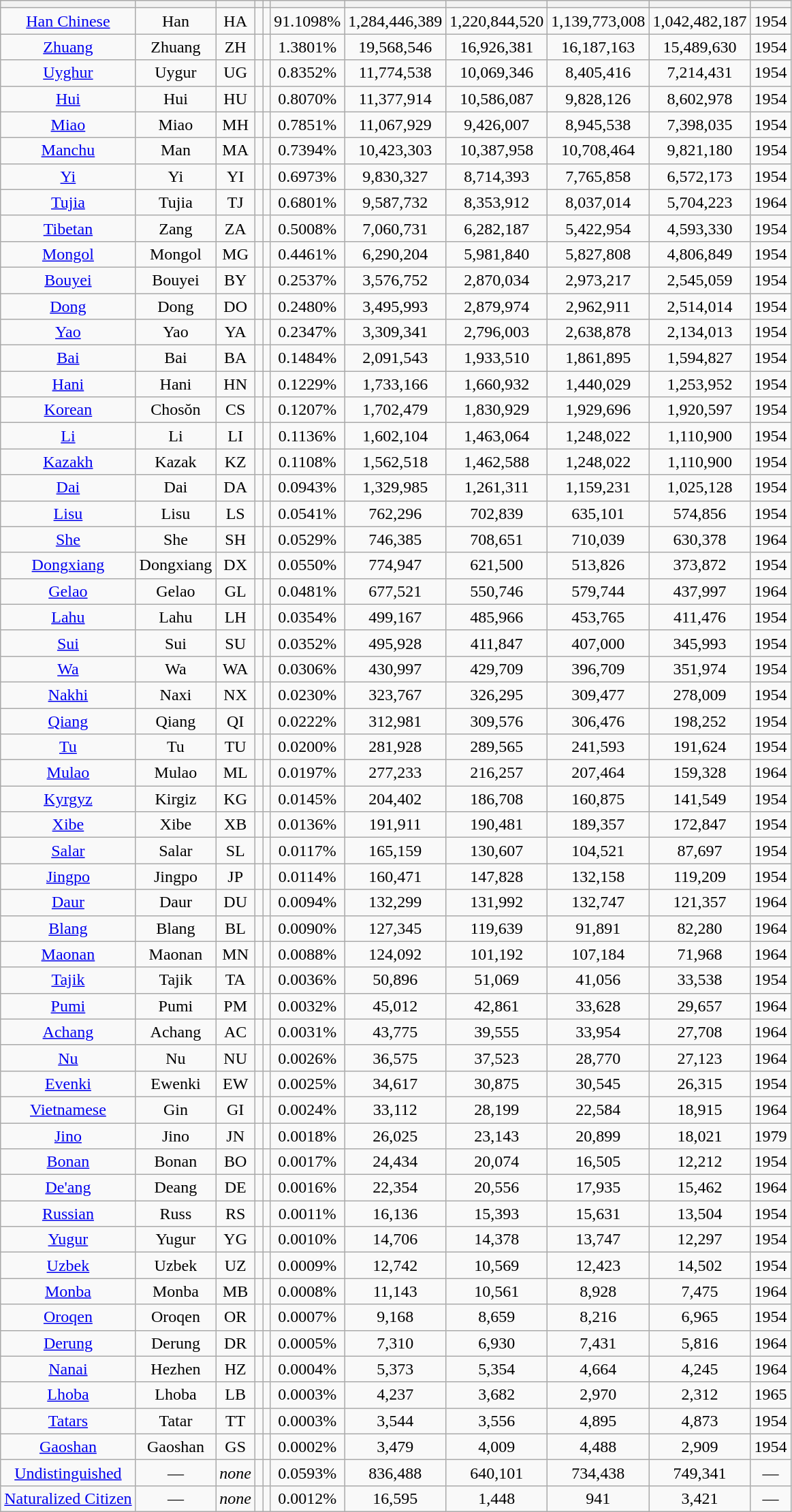<table class="wikitable sortable" style="text-align:center;">
<tr>
<th></th>
<th></th>
<th></th>
<th></th>
<th></th>
<th></th>
<th></th>
<th></th>
<th></th>
<th></th>
<th></th>
</tr>
<tr>
<td><a href='#'>Han Chinese</a></td>
<td>Han</td>
<td>HA</td>
<td></td>
<td></td>
<td>91.1098%</td>
<td>1,284,446,389</td>
<td>1,220,844,520</td>
<td>1,139,773,008</td>
<td>1,042,482,187</td>
<td>1954</td>
</tr>
<tr>
<td><a href='#'>Zhuang</a></td>
<td>Zhuang</td>
<td>ZH</td>
<td></td>
<td></td>
<td>1.3801%</td>
<td>19,568,546</td>
<td>16,926,381</td>
<td>16,187,163</td>
<td>15,489,630</td>
<td>1954</td>
</tr>
<tr>
<td><a href='#'>Uyghur</a></td>
<td>Uygur</td>
<td>UG</td>
<td></td>
<td></td>
<td>0.8352%</td>
<td>11,774,538</td>
<td>10,069,346</td>
<td>8,405,416</td>
<td>7,214,431</td>
<td>1954</td>
</tr>
<tr>
<td><a href='#'>Hui</a></td>
<td>Hui</td>
<td>HU</td>
<td></td>
<td></td>
<td>0.8070%</td>
<td>11,377,914</td>
<td>10,586,087</td>
<td>9,828,126</td>
<td>8,602,978</td>
<td>1954</td>
</tr>
<tr>
<td><a href='#'>Miao</a></td>
<td>Miao</td>
<td>MH</td>
<td></td>
<td></td>
<td>0.7851%</td>
<td>11,067,929</td>
<td>9,426,007</td>
<td>8,945,538</td>
<td>7,398,035</td>
<td>1954</td>
</tr>
<tr>
<td><a href='#'>Manchu</a></td>
<td>Man</td>
<td>MA</td>
<td></td>
<td></td>
<td>0.7394%</td>
<td>10,423,303</td>
<td>10,387,958</td>
<td>10,708,464</td>
<td>9,821,180</td>
<td>1954</td>
</tr>
<tr>
<td><a href='#'>Yi</a></td>
<td>Yi</td>
<td>YI</td>
<td></td>
<td></td>
<td>0.6973%</td>
<td>9,830,327</td>
<td>8,714,393</td>
<td>7,765,858</td>
<td>6,572,173</td>
<td>1954</td>
</tr>
<tr>
<td><a href='#'>Tujia</a></td>
<td>Tujia</td>
<td>TJ</td>
<td></td>
<td></td>
<td>0.6801%</td>
<td>9,587,732</td>
<td>8,353,912</td>
<td>8,037,014</td>
<td>5,704,223</td>
<td>1964</td>
</tr>
<tr>
<td><a href='#'>Tibetan</a></td>
<td>Zang</td>
<td>ZA</td>
<td></td>
<td></td>
<td>0.5008%</td>
<td>7,060,731</td>
<td>6,282,187</td>
<td>5,422,954</td>
<td>4,593,330</td>
<td>1954</td>
</tr>
<tr>
<td><a href='#'>Mongol</a></td>
<td>Mongol</td>
<td>MG</td>
<td></td>
<td></td>
<td>0.4461%</td>
<td>6,290,204</td>
<td>5,981,840</td>
<td>5,827,808</td>
<td>4,806,849</td>
<td>1954</td>
</tr>
<tr>
<td><a href='#'>Bouyei</a></td>
<td>Bouyei</td>
<td>BY</td>
<td></td>
<td></td>
<td>0.2537%</td>
<td>3,576,752</td>
<td>2,870,034</td>
<td>2,973,217</td>
<td>2,545,059</td>
<td>1954</td>
</tr>
<tr>
<td><a href='#'>Dong</a></td>
<td>Dong</td>
<td>DO</td>
<td></td>
<td></td>
<td>0.2480%</td>
<td>3,495,993</td>
<td>2,879,974</td>
<td>2,962,911</td>
<td>2,514,014</td>
<td>1954</td>
</tr>
<tr>
<td><a href='#'>Yao</a></td>
<td>Yao</td>
<td>YA</td>
<td></td>
<td></td>
<td>0.2347%</td>
<td>3,309,341</td>
<td>2,796,003</td>
<td>2,638,878</td>
<td>2,134,013</td>
<td>1954</td>
</tr>
<tr>
<td><a href='#'>Bai</a></td>
<td>Bai</td>
<td>BA</td>
<td></td>
<td></td>
<td>0.1484%</td>
<td>2,091,543</td>
<td>1,933,510</td>
<td>1,861,895</td>
<td>1,594,827</td>
<td>1954</td>
</tr>
<tr>
<td><a href='#'>Hani</a></td>
<td>Hani</td>
<td>HN</td>
<td></td>
<td></td>
<td>0.1229%</td>
<td>1,733,166</td>
<td>1,660,932</td>
<td>1,440,029</td>
<td>1,253,952</td>
<td>1954</td>
</tr>
<tr>
<td><a href='#'>Korean</a></td>
<td>Chosŏn</td>
<td>CS</td>
<td></td>
<td></td>
<td>0.1207%</td>
<td>1,702,479</td>
<td>1,830,929</td>
<td>1,929,696</td>
<td>1,920,597</td>
<td>1954</td>
</tr>
<tr>
<td><a href='#'>Li</a></td>
<td>Li</td>
<td>LI</td>
<td></td>
<td></td>
<td>0.1136%</td>
<td>1,602,104</td>
<td>1,463,064</td>
<td>1,248,022</td>
<td>1,110,900</td>
<td>1954</td>
</tr>
<tr>
<td><a href='#'>Kazakh</a></td>
<td>Kazak</td>
<td>KZ</td>
<td></td>
<td></td>
<td>0.1108%</td>
<td>1,562,518</td>
<td>1,462,588</td>
<td>1,248,022</td>
<td>1,110,900</td>
<td>1954</td>
</tr>
<tr>
<td><a href='#'>Dai</a></td>
<td>Dai</td>
<td>DA</td>
<td></td>
<td></td>
<td>0.0943%</td>
<td>1,329,985</td>
<td>1,261,311</td>
<td>1,159,231</td>
<td>1,025,128</td>
<td>1954</td>
</tr>
<tr>
<td><a href='#'>Lisu</a></td>
<td>Lisu</td>
<td>LS</td>
<td></td>
<td></td>
<td>0.0541%</td>
<td>762,296</td>
<td>702,839</td>
<td>635,101</td>
<td>574,856</td>
<td>1954</td>
</tr>
<tr>
<td><a href='#'>She</a></td>
<td>She</td>
<td>SH</td>
<td></td>
<td></td>
<td>0.0529%</td>
<td>746,385</td>
<td>708,651</td>
<td>710,039</td>
<td>630,378</td>
<td>1964</td>
</tr>
<tr>
<td><a href='#'>Dongxiang</a></td>
<td>Dongxiang</td>
<td>DX</td>
<td></td>
<td></td>
<td>0.0550%</td>
<td>774,947</td>
<td>621,500</td>
<td>513,826</td>
<td>373,872</td>
<td>1954</td>
</tr>
<tr>
<td><a href='#'>Gelao</a></td>
<td>Gelao</td>
<td>GL</td>
<td></td>
<td></td>
<td>0.0481%</td>
<td>677,521</td>
<td>550,746</td>
<td>579,744</td>
<td>437,997</td>
<td>1964</td>
</tr>
<tr>
<td><a href='#'>Lahu</a></td>
<td>Lahu</td>
<td>LH</td>
<td></td>
<td></td>
<td>0.0354%</td>
<td>499,167</td>
<td>485,966</td>
<td>453,765</td>
<td>411,476</td>
<td>1954</td>
</tr>
<tr>
<td><a href='#'>Sui</a></td>
<td>Sui</td>
<td>SU</td>
<td></td>
<td></td>
<td>0.0352%</td>
<td>495,928</td>
<td>411,847</td>
<td>407,000</td>
<td>345,993</td>
<td>1954</td>
</tr>
<tr>
<td><a href='#'>Wa</a></td>
<td>Wa</td>
<td>WA</td>
<td></td>
<td></td>
<td>0.0306%</td>
<td>430,997</td>
<td>429,709</td>
<td>396,709</td>
<td>351,974</td>
<td>1954</td>
</tr>
<tr>
<td><a href='#'>Nakhi</a></td>
<td>Naxi</td>
<td>NX</td>
<td></td>
<td></td>
<td>0.0230%</td>
<td>323,767</td>
<td>326,295</td>
<td>309,477</td>
<td>278,009</td>
<td>1954</td>
</tr>
<tr>
<td><a href='#'>Qiang</a></td>
<td>Qiang</td>
<td>QI</td>
<td></td>
<td></td>
<td>0.0222%</td>
<td>312,981</td>
<td>309,576</td>
<td>306,476</td>
<td>198,252</td>
<td>1954</td>
</tr>
<tr>
<td><a href='#'>Tu</a></td>
<td>Tu</td>
<td>TU</td>
<td></td>
<td></td>
<td>0.0200%</td>
<td>281,928</td>
<td>289,565</td>
<td>241,593</td>
<td>191,624</td>
<td>1954</td>
</tr>
<tr>
<td><a href='#'>Mulao</a></td>
<td>Mulao</td>
<td>ML</td>
<td></td>
<td></td>
<td>0.0197%</td>
<td>277,233</td>
<td>216,257</td>
<td>207,464</td>
<td>159,328</td>
<td>1964</td>
</tr>
<tr>
<td><a href='#'>Kyrgyz</a></td>
<td>Kirgiz</td>
<td>KG</td>
<td></td>
<td></td>
<td>0.0145%</td>
<td>204,402</td>
<td>186,708</td>
<td>160,875</td>
<td>141,549</td>
<td>1954</td>
</tr>
<tr>
<td><a href='#'>Xibe</a></td>
<td>Xibe</td>
<td>XB</td>
<td></td>
<td></td>
<td>0.0136%</td>
<td>191,911</td>
<td>190,481</td>
<td>189,357</td>
<td>172,847</td>
<td>1954</td>
</tr>
<tr>
<td><a href='#'>Salar</a></td>
<td>Salar</td>
<td>SL</td>
<td></td>
<td></td>
<td>0.0117%</td>
<td>165,159</td>
<td>130,607</td>
<td>104,521</td>
<td>87,697</td>
<td>1954</td>
</tr>
<tr>
<td><a href='#'>Jingpo</a></td>
<td>Jingpo</td>
<td>JP</td>
<td></td>
<td></td>
<td>0.0114%</td>
<td>160,471</td>
<td>147,828</td>
<td>132,158</td>
<td>119,209</td>
<td>1954</td>
</tr>
<tr>
<td><a href='#'>Daur</a></td>
<td>Daur</td>
<td>DU</td>
<td></td>
<td></td>
<td>0.0094%</td>
<td>132,299</td>
<td>131,992</td>
<td>132,747</td>
<td>121,357</td>
<td>1964</td>
</tr>
<tr>
<td><a href='#'>Blang</a></td>
<td>Blang</td>
<td>BL</td>
<td></td>
<td></td>
<td>0.0090%</td>
<td>127,345</td>
<td>119,639</td>
<td>91,891</td>
<td>82,280</td>
<td>1964</td>
</tr>
<tr>
<td><a href='#'>Maonan</a></td>
<td>Maonan</td>
<td>MN</td>
<td></td>
<td></td>
<td>0.0088%</td>
<td>124,092</td>
<td>101,192</td>
<td>107,184</td>
<td>71,968</td>
<td>1964</td>
</tr>
<tr>
<td><a href='#'>Tajik</a></td>
<td>Tajik</td>
<td>TA</td>
<td></td>
<td></td>
<td>0.0036%</td>
<td>50,896</td>
<td>51,069</td>
<td>41,056</td>
<td>33,538</td>
<td>1954</td>
</tr>
<tr>
<td><a href='#'>Pumi</a></td>
<td>Pumi</td>
<td>PM</td>
<td></td>
<td></td>
<td>0.0032%</td>
<td>45,012</td>
<td>42,861</td>
<td>33,628</td>
<td>29,657</td>
<td>1964</td>
</tr>
<tr>
<td><a href='#'>Achang</a></td>
<td>Achang</td>
<td>AC</td>
<td></td>
<td></td>
<td>0.0031%</td>
<td>43,775</td>
<td>39,555</td>
<td>33,954</td>
<td>27,708</td>
<td>1964</td>
</tr>
<tr>
<td><a href='#'>Nu</a></td>
<td>Nu</td>
<td>NU</td>
<td></td>
<td></td>
<td>0.0026%</td>
<td>36,575</td>
<td>37,523</td>
<td>28,770</td>
<td>27,123</td>
<td>1964</td>
</tr>
<tr>
<td><a href='#'>Evenki</a></td>
<td>Ewenki</td>
<td>EW</td>
<td></td>
<td></td>
<td>0.0025%</td>
<td>34,617</td>
<td>30,875</td>
<td>30,545</td>
<td>26,315</td>
<td>1954</td>
</tr>
<tr>
<td><a href='#'>Vietnamese</a></td>
<td>Gin</td>
<td>GI</td>
<td></td>
<td></td>
<td>0.0024%</td>
<td>33,112</td>
<td>28,199</td>
<td>22,584</td>
<td>18,915</td>
<td>1964</td>
</tr>
<tr>
<td><a href='#'>Jino</a></td>
<td>Jino</td>
<td>JN</td>
<td></td>
<td></td>
<td>0.0018%</td>
<td>26,025</td>
<td>23,143</td>
<td>20,899</td>
<td>18,021</td>
<td>1979</td>
</tr>
<tr>
<td><a href='#'>Bonan</a></td>
<td>Bonan</td>
<td>BO</td>
<td></td>
<td></td>
<td>0.0017%</td>
<td>24,434</td>
<td>20,074</td>
<td>16,505</td>
<td>12,212</td>
<td>1954</td>
</tr>
<tr>
<td><a href='#'>De'ang</a></td>
<td>Deang</td>
<td>DE</td>
<td></td>
<td></td>
<td>0.0016%</td>
<td>22,354</td>
<td>20,556</td>
<td>17,935</td>
<td>15,462</td>
<td>1964</td>
</tr>
<tr>
<td><a href='#'>Russian</a></td>
<td>Russ</td>
<td>RS</td>
<td></td>
<td></td>
<td>0.0011%</td>
<td>16,136</td>
<td>15,393</td>
<td>15,631</td>
<td>13,504</td>
<td>1954</td>
</tr>
<tr>
<td><a href='#'>Yugur</a></td>
<td>Yugur</td>
<td>YG</td>
<td></td>
<td></td>
<td>0.0010%</td>
<td>14,706</td>
<td>14,378</td>
<td>13,747</td>
<td>12,297</td>
<td>1954</td>
</tr>
<tr>
<td><a href='#'>Uzbek</a></td>
<td>Uzbek</td>
<td>UZ</td>
<td></td>
<td></td>
<td>0.0009%</td>
<td>12,742</td>
<td>10,569</td>
<td>12,423</td>
<td>14,502</td>
<td>1954</td>
</tr>
<tr>
<td><a href='#'>Monba</a></td>
<td>Monba</td>
<td>MB</td>
<td></td>
<td></td>
<td>0.0008%</td>
<td>11,143</td>
<td>10,561</td>
<td>8,928</td>
<td>7,475</td>
<td>1964</td>
</tr>
<tr>
<td><a href='#'>Oroqen</a></td>
<td>Oroqen</td>
<td>OR</td>
<td></td>
<td></td>
<td>0.0007%</td>
<td>9,168</td>
<td>8,659</td>
<td>8,216</td>
<td>6,965</td>
<td>1954</td>
</tr>
<tr>
<td><a href='#'>Derung</a></td>
<td>Derung</td>
<td>DR</td>
<td></td>
<td></td>
<td>0.0005%</td>
<td>7,310</td>
<td>6,930</td>
<td>7,431</td>
<td>5,816</td>
<td>1964</td>
</tr>
<tr>
<td><a href='#'>Nanai</a></td>
<td>Hezhen</td>
<td>HZ</td>
<td></td>
<td></td>
<td>0.0004%</td>
<td>5,373</td>
<td>5,354</td>
<td>4,664</td>
<td>4,245</td>
<td>1964</td>
</tr>
<tr>
<td><a href='#'>Lhoba</a></td>
<td>Lhoba</td>
<td>LB</td>
<td></td>
<td></td>
<td>0.0003%</td>
<td>4,237</td>
<td>3,682</td>
<td>2,970</td>
<td>2,312</td>
<td>1965</td>
</tr>
<tr>
<td><a href='#'>Tatars</a></td>
<td>Tatar</td>
<td>TT</td>
<td></td>
<td></td>
<td>0.0003%</td>
<td>3,544</td>
<td>3,556</td>
<td>4,895</td>
<td>4,873</td>
<td>1954</td>
</tr>
<tr>
<td><a href='#'>Gaoshan</a></td>
<td>Gaoshan</td>
<td>GS</td>
<td></td>
<td></td>
<td>0.0002%</td>
<td>3,479</td>
<td>4,009</td>
<td>4,488</td>
<td>2,909</td>
<td>1954</td>
</tr>
<tr class="sortbottom">
<td><a href='#'>Undistinguished</a></td>
<td>—</td>
<td><em>none</em></td>
<td></td>
<td></td>
<td>0.0593%</td>
<td>836,488</td>
<td>640,101</td>
<td>734,438</td>
<td>749,341</td>
<td>—</td>
</tr>
<tr class="sortbottom">
<td><a href='#'>Naturalized Citizen</a></td>
<td>—</td>
<td><em>none</em></td>
<td></td>
<td></td>
<td>0.0012%</td>
<td>16,595</td>
<td>1,448</td>
<td>941</td>
<td>3,421</td>
<td>—</td>
</tr>
</table>
